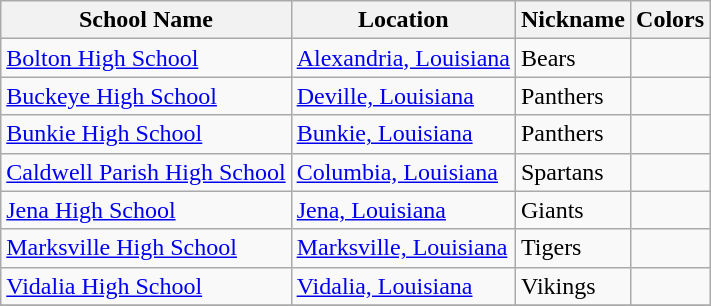<table class="wikitable">
<tr>
<th>School Name</th>
<th>Location</th>
<th>Nickname</th>
<th>Colors</th>
</tr>
<tr>
<td><a href='#'>Bolton High School</a></td>
<td><a href='#'>Alexandria, Louisiana</a></td>
<td>Bears</td>
<td> </td>
</tr>
<tr>
<td><a href='#'>Buckeye High School</a></td>
<td><a href='#'>Deville, Louisiana</a></td>
<td>Panthers</td>
<td> </td>
</tr>
<tr>
<td><a href='#'>Bunkie High School</a></td>
<td><a href='#'>Bunkie, Louisiana</a></td>
<td>Panthers</td>
<td> </td>
</tr>
<tr>
<td><a href='#'>Caldwell Parish High School</a></td>
<td><a href='#'>Columbia, Louisiana</a></td>
<td>Spartans</td>
<td>  </td>
</tr>
<tr>
<td><a href='#'>Jena High School</a></td>
<td><a href='#'>Jena, Louisiana</a></td>
<td>Giants</td>
<td>  </td>
</tr>
<tr>
<td><a href='#'>Marksville High School</a></td>
<td><a href='#'>Marksville, Louisiana</a></td>
<td>Tigers</td>
<td> </td>
</tr>
<tr>
<td><a href='#'>Vidalia High School</a></td>
<td><a href='#'>Vidalia, Louisiana</a></td>
<td>Vikings</td>
<td>  </td>
</tr>
<tr>
</tr>
</table>
